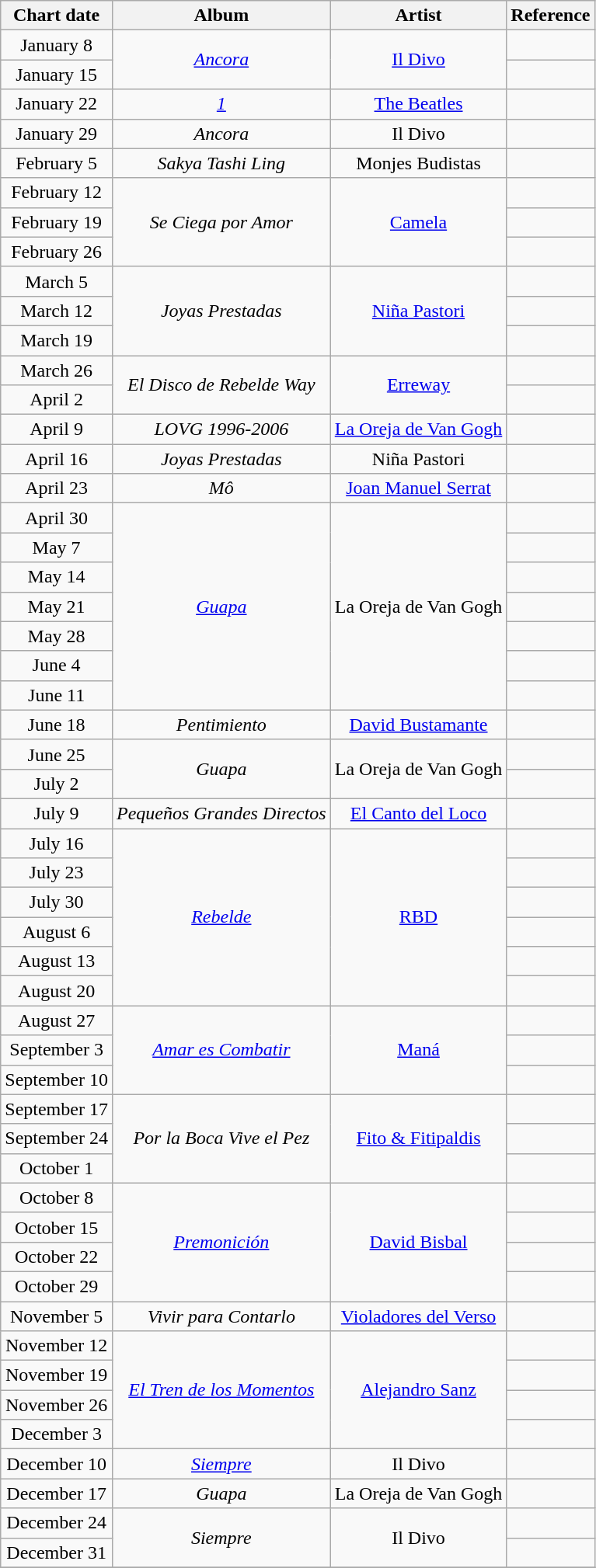<table class="wikitable" style="text-align: center">
<tr>
<th width="">Chart date</th>
<th width="">Album</th>
<th width="">Artist</th>
<th width="" class="unsortable">Reference</th>
</tr>
<tr>
<td>January 8</td>
<td rowspan="2"><em><a href='#'>Ancora</a></em></td>
<td rowspan="2"><a href='#'>Il Divo</a></td>
<td></td>
</tr>
<tr>
<td>January 15</td>
<td></td>
</tr>
<tr>
<td>January 22</td>
<td><em><a href='#'>1</a></em></td>
<td><a href='#'>The Beatles</a></td>
<td></td>
</tr>
<tr>
<td>January 29</td>
<td><em>Ancora</em></td>
<td>Il Divo</td>
<td></td>
</tr>
<tr>
<td>February 5</td>
<td><em>Sakya Tashi Ling</em></td>
<td>Monjes Budistas</td>
<td></td>
</tr>
<tr>
<td>February 12</td>
<td rowspan="3"><em>Se Ciega por Amor</em></td>
<td rowspan="3"><a href='#'>Camela</a></td>
<td></td>
</tr>
<tr>
<td>February 19</td>
<td></td>
</tr>
<tr>
<td>February 26</td>
<td></td>
</tr>
<tr>
<td>March 5</td>
<td rowspan="3"><em>Joyas Prestadas</em></td>
<td rowspan="3"><a href='#'>Niña Pastori</a></td>
<td></td>
</tr>
<tr>
<td>March 12</td>
<td></td>
</tr>
<tr>
<td>March 19</td>
<td></td>
</tr>
<tr>
<td>March 26</td>
<td rowspan="2"><em>El Disco de Rebelde Way</em></td>
<td rowspan="2"><a href='#'>Erreway</a></td>
<td></td>
</tr>
<tr>
<td>April 2</td>
<td></td>
</tr>
<tr>
<td>April 9</td>
<td><em>LOVG 1996-2006</em></td>
<td><a href='#'>La Oreja de Van Gogh</a></td>
<td></td>
</tr>
<tr>
<td>April 16</td>
<td><em>Joyas Prestadas</em></td>
<td>Niña Pastori</td>
<td></td>
</tr>
<tr>
<td>April 23</td>
<td><em>Mô</em></td>
<td><a href='#'>Joan Manuel Serrat</a></td>
<td></td>
</tr>
<tr>
<td>April 30</td>
<td rowspan="7"><em><a href='#'>Guapa</a></em></td>
<td rowspan="7">La Oreja de Van Gogh</td>
<td></td>
</tr>
<tr>
<td>May 7</td>
<td></td>
</tr>
<tr>
<td>May 14</td>
<td></td>
</tr>
<tr>
<td>May 21</td>
<td></td>
</tr>
<tr>
<td>May 28</td>
<td></td>
</tr>
<tr>
<td>June 4</td>
<td></td>
</tr>
<tr>
<td>June 11</td>
<td></td>
</tr>
<tr>
<td>June 18</td>
<td><em>Pentimiento</em></td>
<td><a href='#'>David Bustamante</a></td>
<td></td>
</tr>
<tr>
<td>June 25</td>
<td rowspan="2"><em>Guapa</em></td>
<td rowspan="2">La Oreja de Van Gogh</td>
<td></td>
</tr>
<tr>
<td>July 2</td>
<td></td>
</tr>
<tr>
<td>July 9</td>
<td><em>Pequeños Grandes Directos</em></td>
<td><a href='#'>El Canto del Loco</a></td>
<td></td>
</tr>
<tr>
<td>July 16</td>
<td rowspan="6"><em><a href='#'>Rebelde</a></em></td>
<td rowspan="6"><a href='#'>RBD</a></td>
<td></td>
</tr>
<tr>
<td>July 23</td>
<td></td>
</tr>
<tr>
<td>July 30</td>
<td></td>
</tr>
<tr>
<td>August 6</td>
<td></td>
</tr>
<tr>
<td>August 13</td>
<td></td>
</tr>
<tr>
<td>August 20</td>
<td></td>
</tr>
<tr>
<td>August 27</td>
<td rowspan="3"><em><a href='#'>Amar es Combatir</a></em></td>
<td rowspan="3"><a href='#'>Maná</a></td>
<td></td>
</tr>
<tr>
<td>September 3</td>
<td></td>
</tr>
<tr>
<td>September 10</td>
<td></td>
</tr>
<tr>
<td>September 17</td>
<td rowspan="3"><em>Por la Boca Vive el Pez</em></td>
<td rowspan="3"><a href='#'>Fito & Fitipaldis</a></td>
<td></td>
</tr>
<tr>
<td>September 24</td>
<td></td>
</tr>
<tr>
<td>October 1</td>
<td></td>
</tr>
<tr>
<td>October 8</td>
<td rowspan="4"><em><a href='#'>Premonición</a></em></td>
<td rowspan="4"><a href='#'>David Bisbal</a></td>
<td></td>
</tr>
<tr>
<td>October 15</td>
<td></td>
</tr>
<tr>
<td>October 22</td>
<td></td>
</tr>
<tr>
<td>October 29</td>
<td></td>
</tr>
<tr>
<td>November 5</td>
<td><em>Vivir para Contarlo</em></td>
<td><a href='#'>Violadores del Verso</a></td>
<td></td>
</tr>
<tr>
<td>November 12</td>
<td rowspan="4"><em><a href='#'>El Tren de los Momentos</a></em></td>
<td rowspan="4"><a href='#'>Alejandro Sanz</a></td>
<td></td>
</tr>
<tr>
<td>November 19</td>
<td></td>
</tr>
<tr>
<td>November 26</td>
<td></td>
</tr>
<tr>
<td>December 3</td>
<td></td>
</tr>
<tr>
<td>December 10</td>
<td><em><a href='#'>Siempre</a></em></td>
<td>Il Divo</td>
<td></td>
</tr>
<tr>
<td>December 17</td>
<td><em>Guapa</em></td>
<td>La Oreja de Van Gogh</td>
<td></td>
</tr>
<tr>
<td>December 24</td>
<td rowspan="2"><em>Siempre</em></td>
<td rowspan="2">Il Divo</td>
<td></td>
</tr>
<tr>
<td>December 31</td>
<td></td>
</tr>
<tr>
</tr>
</table>
